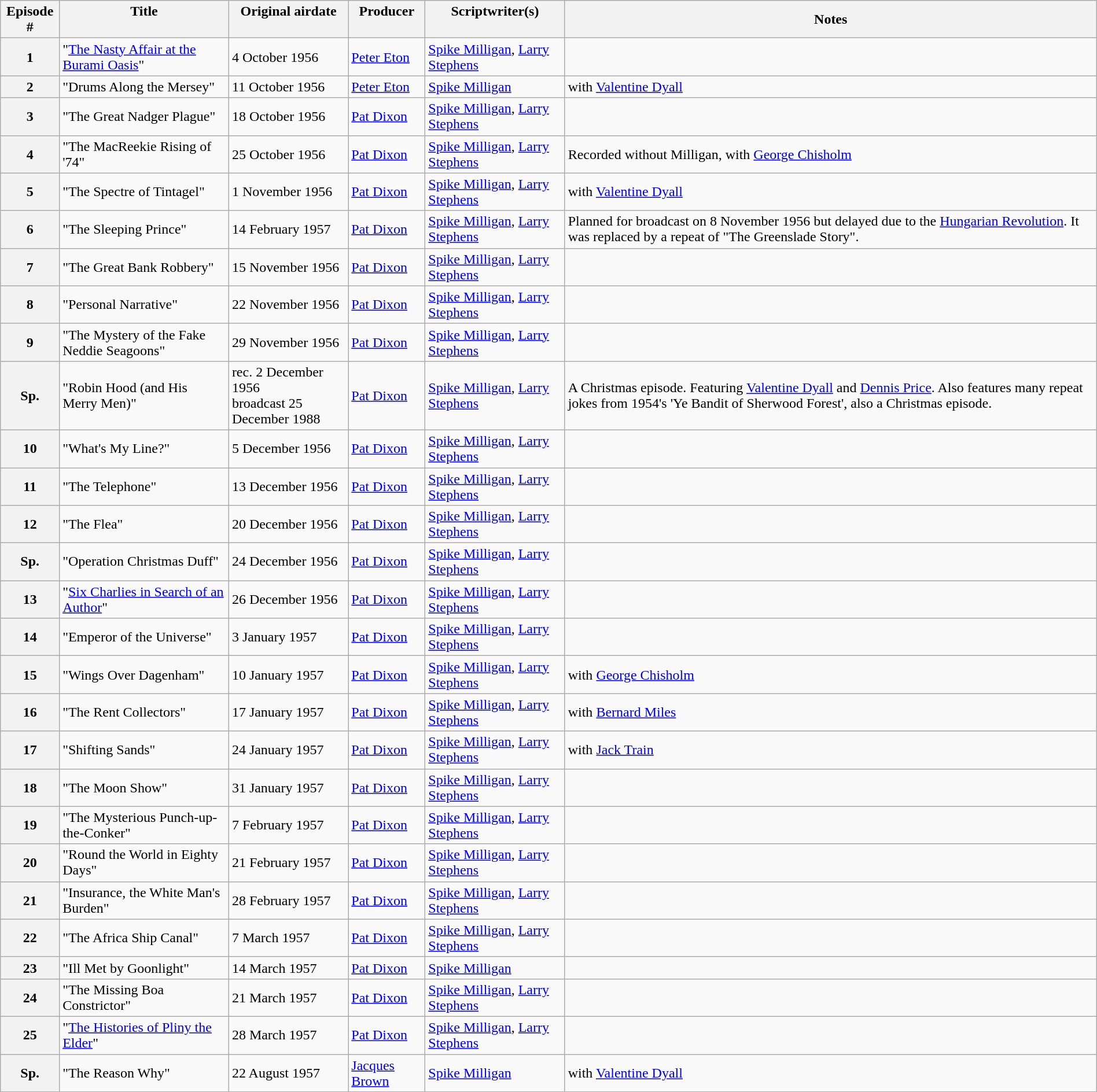<table class="wikitable plainrowheaders sortable" style="margin-right: 0;">
<tr>
<th scope="col" style="vertical-align: top;">Episode #</th>
<th scope="col" style="vertical-align: top;">Title</th>
<th scope="col" style="vertical-align: top;">Original airdate</th>
<th scope="col" style="vertical-align: top;">Producer</th>
<th scope="col" style="vertical-align: top;">Scriptwriter(s)</th>
<th scope="col" class="unsortable">Notes</th>
</tr>
<tr>
<th>1</th>
<td>"<a href='#'>The Nasty Affair at the Burami Oasis</a>"</td>
<td>4 October 1956</td>
<td><a href='#'>Peter Eton</a></td>
<td><a href='#'>Spike Milligan</a>, <a href='#'>Larry Stephens</a></td>
<td></td>
</tr>
<tr>
<th>2</th>
<td>"Drums Along the Mersey"</td>
<td>11 October 1956</td>
<td><a href='#'>Peter Eton</a></td>
<td><a href='#'>Spike Milligan</a></td>
<td>with <a href='#'>Valentine Dyall</a></td>
</tr>
<tr>
<th>3</th>
<td>"The Great Nadger Plague"</td>
<td>18 October 1956</td>
<td><a href='#'>Pat Dixon</a></td>
<td><a href='#'>Spike Milligan</a>, <a href='#'>Larry Stephens</a></td>
<td></td>
</tr>
<tr>
<th>4</th>
<td>"The MacReekie Rising of '74"</td>
<td>25 October 1956</td>
<td><a href='#'>Pat Dixon</a></td>
<td><a href='#'>Spike Milligan</a>, <a href='#'>Larry Stephens</a></td>
<td>Recorded without Milligan, with <a href='#'>George Chisholm</a></td>
</tr>
<tr>
<th>5</th>
<td>"The Spectre of Tintagel"</td>
<td>1 November 1956</td>
<td><a href='#'>Pat Dixon</a></td>
<td><a href='#'>Spike Milligan</a>, <a href='#'>Larry Stephens</a></td>
<td>with <a href='#'>Valentine Dyall</a></td>
</tr>
<tr>
<th>6</th>
<td>"The Sleeping Prince"</td>
<td>14 February 1957</td>
<td><a href='#'>Pat Dixon</a></td>
<td><a href='#'>Spike Milligan</a>, <a href='#'>Larry Stephens</a></td>
<td>Planned for broadcast on 8 November 1956 but delayed due to the <a href='#'>Hungarian Revolution</a>. It was replaced by a repeat of "The Greenslade Story".</td>
</tr>
<tr>
<th>7</th>
<td>"The Great Bank Robbery"</td>
<td>15 November 1956</td>
<td><a href='#'>Pat Dixon</a></td>
<td><a href='#'>Spike Milligan</a>, <a href='#'>Larry Stephens</a></td>
<td></td>
</tr>
<tr>
<th>8</th>
<td>"Personal Narrative"</td>
<td>22 November 1956</td>
<td><a href='#'>Pat Dixon</a></td>
<td><a href='#'>Spike Milligan</a>, <a href='#'>Larry Stephens</a></td>
<td></td>
</tr>
<tr>
<th>9</th>
<td>"The Mystery of the Fake Neddie Seagoons"</td>
<td>29 November 1956</td>
<td><a href='#'>Pat Dixon</a></td>
<td><a href='#'>Spike Milligan</a>, <a href='#'>Larry Stephens</a></td>
<td></td>
</tr>
<tr>
<th>Sp.</th>
<td>"Robin Hood (and His Merry Men)"</td>
<td>rec. 2 December 1956<br>broadcast 25 December 1988</td>
<td><a href='#'>Pat Dixon</a></td>
<td><a href='#'>Spike Milligan</a>, <a href='#'>Larry Stephens</a></td>
<td>A Christmas episode. Featuring <a href='#'>Valentine Dyall</a> and <a href='#'>Dennis Price</a>. Also features many repeat jokes from 1954's 'Ye Bandit of Sherwood Forest', also a Christmas episode.</td>
</tr>
<tr>
<th>10</th>
<td>"What's My Line?"</td>
<td>5 December 1956</td>
<td><a href='#'>Pat Dixon</a></td>
<td><a href='#'>Spike Milligan</a>, <a href='#'>Larry Stephens</a></td>
<td></td>
</tr>
<tr>
<th>11</th>
<td>"The Telephone"</td>
<td>13 December 1956</td>
<td><a href='#'>Pat Dixon</a></td>
<td><a href='#'>Spike Milligan</a>, <a href='#'>Larry Stephens</a></td>
<td></td>
</tr>
<tr>
<th>12</th>
<td>"The Flea"</td>
<td>20 December 1956</td>
<td><a href='#'>Pat Dixon</a></td>
<td><a href='#'>Spike Milligan</a>, <a href='#'>Larry Stephens</a></td>
<td></td>
</tr>
<tr>
<th>Sp.</th>
<td>"Operation Christmas Duff"</td>
<td>24 December 1956</td>
<td><a href='#'>Pat Dixon</a></td>
<td><a href='#'>Spike Milligan</a>, <a href='#'>Larry Stephens</a></td>
<td></td>
</tr>
<tr>
<th>13</th>
<td>"<a href='#'>Six Charlies in Search of an Author</a>"</td>
<td>26 December 1956</td>
<td><a href='#'>Pat Dixon</a></td>
<td><a href='#'>Spike Milligan</a>, <a href='#'>Larry Stephens</a></td>
<td></td>
</tr>
<tr>
<th>14</th>
<td>"Emperor of the Universe"</td>
<td>3 January 1957</td>
<td><a href='#'>Pat Dixon</a></td>
<td><a href='#'>Spike Milligan</a>, <a href='#'>Larry Stephens</a></td>
<td></td>
</tr>
<tr>
<th>15</th>
<td>"Wings Over Dagenham"</td>
<td>10 January 1957</td>
<td><a href='#'>Pat Dixon</a></td>
<td><a href='#'>Spike Milligan</a>, <a href='#'>Larry Stephens</a></td>
<td>with <a href='#'>George Chisholm</a></td>
</tr>
<tr>
<th>16</th>
<td>"The Rent Collectors"</td>
<td>17 January 1957</td>
<td><a href='#'>Pat Dixon</a></td>
<td><a href='#'>Spike Milligan</a>, <a href='#'>Larry Stephens</a></td>
<td>with <a href='#'>Bernard Miles</a></td>
</tr>
<tr>
<th>17</th>
<td>"Shifting Sands"</td>
<td>24 January 1957</td>
<td><a href='#'>Pat Dixon</a></td>
<td><a href='#'>Spike Milligan</a>, <a href='#'>Larry Stephens</a></td>
<td>with <a href='#'>Jack Train</a></td>
</tr>
<tr>
<th>18</th>
<td>"The Moon Show"</td>
<td>31 January 1957</td>
<td><a href='#'>Pat Dixon</a></td>
<td><a href='#'>Spike Milligan</a>, <a href='#'>Larry Stephens</a></td>
<td></td>
</tr>
<tr>
<th>19</th>
<td>"The Mysterious Punch-up-the-Conker"</td>
<td>7 February 1957</td>
<td><a href='#'>Pat Dixon</a></td>
<td><a href='#'>Spike Milligan</a>, <a href='#'>Larry Stephens</a></td>
<td></td>
</tr>
<tr>
<th>20</th>
<td>"Round the World in Eighty Days"</td>
<td>21 February 1957</td>
<td><a href='#'>Pat Dixon</a></td>
<td><a href='#'>Spike Milligan</a>, <a href='#'>Larry Stephens</a></td>
<td></td>
</tr>
<tr>
<th>21</th>
<td>"Insurance, the White Man's Burden"</td>
<td>28 February 1957</td>
<td><a href='#'>Pat Dixon</a></td>
<td><a href='#'>Spike Milligan</a>, <a href='#'>Larry Stephens</a></td>
<td></td>
</tr>
<tr>
<th>22</th>
<td>"The Africa Ship Canal"</td>
<td>7 March 1957</td>
<td><a href='#'>Pat Dixon</a></td>
<td><a href='#'>Spike Milligan</a>, <a href='#'>Larry Stephens</a></td>
<td></td>
</tr>
<tr>
<th>23</th>
<td>"Ill Met by Goonlight"</td>
<td>14 March 1957</td>
<td><a href='#'>Pat Dixon</a></td>
<td><a href='#'>Spike Milligan</a></td>
<td></td>
</tr>
<tr>
<th>24</th>
<td>"The Missing Boa Constrictor"</td>
<td>21 March 1957</td>
<td><a href='#'>Pat Dixon</a></td>
<td><a href='#'>Spike Milligan</a>, <a href='#'>Larry Stephens</a></td>
<td></td>
</tr>
<tr>
<th>25</th>
<td>"<a href='#'>The Histories of Pliny the Elder</a>"</td>
<td>28 March 1957</td>
<td><a href='#'>Pat Dixon</a></td>
<td><a href='#'>Spike Milligan</a>, <a href='#'>Larry Stephens</a></td>
<td></td>
</tr>
<tr>
<th>Sp.</th>
<td>"The Reason Why"</td>
<td>22 August 1957</td>
<td><a href='#'>Jacques Brown</a></td>
<td><a href='#'>Spike Milligan</a></td>
<td>with <a href='#'>Valentine Dyall</a></td>
</tr>
</table>
